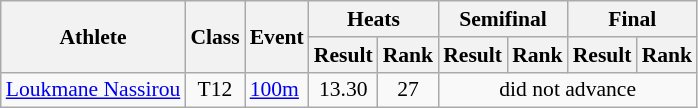<table class=wikitable style="font-size:90%">
<tr>
<th rowspan="2">Athlete</th>
<th rowspan="2">Class</th>
<th rowspan="2">Event</th>
<th colspan="2">Heats</th>
<th colspan="2">Semifinal</th>
<th colspan="2">Final</th>
</tr>
<tr>
<th>Result</th>
<th>Rank</th>
<th>Result</th>
<th>Rank</th>
<th>Result</th>
<th>Rank</th>
</tr>
<tr>
<td><a href='#'>Loukmane Nassirou</a></td>
<td style="text-align:center;">T12</td>
<td><a href='#'>100m</a></td>
<td style="text-align:center;">13.30</td>
<td style="text-align:center;">27</td>
<td style="text-align:center;" colspan="4">did not advance</td>
</tr>
</table>
